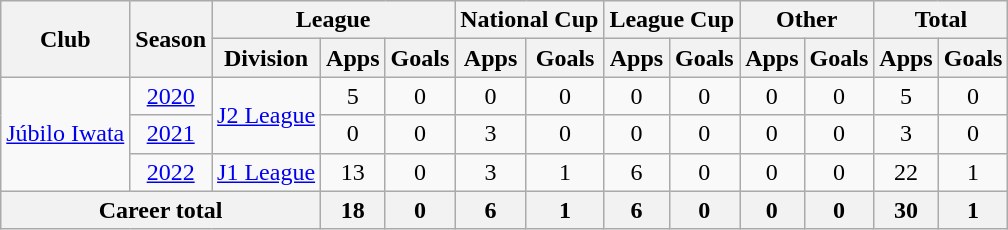<table class="wikitable" style="text-align: center">
<tr>
<th rowspan="2">Club</th>
<th rowspan="2">Season</th>
<th colspan="3">League</th>
<th colspan="2">National Cup</th>
<th colspan="2">League Cup</th>
<th colspan="2">Other</th>
<th colspan="2">Total</th>
</tr>
<tr>
<th>Division</th>
<th>Apps</th>
<th>Goals</th>
<th>Apps</th>
<th>Goals</th>
<th>Apps</th>
<th>Goals</th>
<th>Apps</th>
<th>Goals</th>
<th>Apps</th>
<th>Goals</th>
</tr>
<tr>
<td rowspan="3"><a href='#'>Júbilo Iwata</a></td>
<td><a href='#'>2020</a></td>
<td rowspan="2"><a href='#'>J2 League</a></td>
<td>5</td>
<td>0</td>
<td>0</td>
<td>0</td>
<td>0</td>
<td>0</td>
<td>0</td>
<td>0</td>
<td>5</td>
<td>0</td>
</tr>
<tr>
<td><a href='#'>2021</a></td>
<td>0</td>
<td>0</td>
<td>3</td>
<td>0</td>
<td>0</td>
<td>0</td>
<td>0</td>
<td>0</td>
<td>3</td>
<td>0</td>
</tr>
<tr>
<td><a href='#'>2022</a></td>
<td><a href='#'>J1 League</a></td>
<td>13</td>
<td>0</td>
<td>3</td>
<td>1</td>
<td>6</td>
<td>0</td>
<td>0</td>
<td>0</td>
<td>22</td>
<td>1</td>
</tr>
<tr>
<th colspan="3">Career total</th>
<th>18</th>
<th>0</th>
<th>6</th>
<th>1</th>
<th>6</th>
<th>0</th>
<th>0</th>
<th>0</th>
<th>30</th>
<th>1</th>
</tr>
</table>
